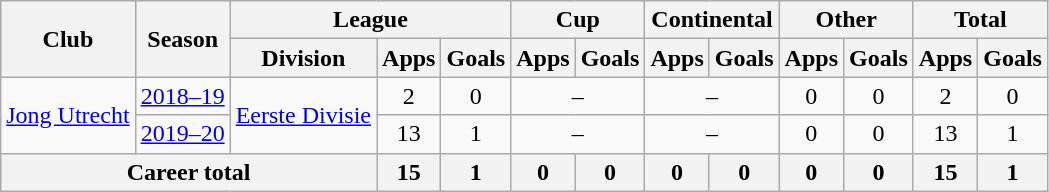<table class="wikitable" style="text-align: center">
<tr>
<th rowspan="2">Club</th>
<th rowspan="2">Season</th>
<th colspan="3">League</th>
<th colspan="2">Cup</th>
<th colspan="2">Continental</th>
<th colspan="2">Other</th>
<th colspan="2">Total</th>
</tr>
<tr>
<th>Division</th>
<th>Apps</th>
<th>Goals</th>
<th>Apps</th>
<th>Goals</th>
<th>Apps</th>
<th>Goals</th>
<th>Apps</th>
<th>Goals</th>
<th>Apps</th>
<th>Goals</th>
</tr>
<tr>
<td rowspan="2"><a href='#'>Jong Utrecht</a></td>
<td><a href='#'>2018–19</a></td>
<td rowspan="2"><a href='#'>Eerste Divisie</a></td>
<td>2</td>
<td>0</td>
<td colspan="2">–</td>
<td colspan="2">–</td>
<td>0</td>
<td>0</td>
<td>2</td>
<td>0</td>
</tr>
<tr>
<td><a href='#'>2019–20</a></td>
<td>13</td>
<td>1</td>
<td colspan="2">–</td>
<td colspan="2">–</td>
<td>0</td>
<td>0</td>
<td>13</td>
<td>1</td>
</tr>
<tr>
<th colspan="3"><strong>Career total</strong></th>
<th>15</th>
<th>1</th>
<th>0</th>
<th>0</th>
<th>0</th>
<th>0</th>
<th>0</th>
<th>0</th>
<th>15</th>
<th>1</th>
</tr>
</table>
